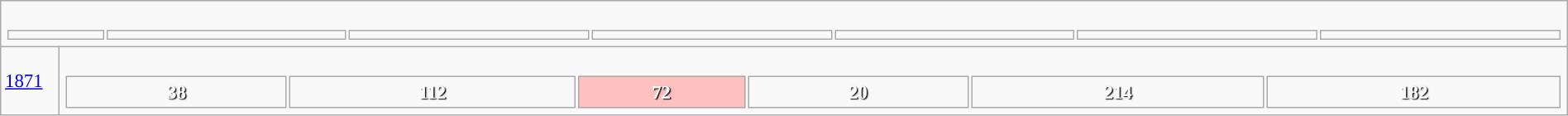<table class="wikitable" width="100%" style="border:solid #000000 1px; font-size:95%;">
<tr>
<td colspan="2"><br><table width="100%" style="font-size:90%;">
<tr>
<td width="70"></td>
<td></td>
<td></td>
<td></td>
<td></td>
<td></td>
<td></td>
</tr>
</table>
</td>
</tr>
<tr>
<td width="40"><a href='#'>1871</a></td>
<td><br><table style="width:100%; text-align:center; font-weight:bold; color:white; text-shadow: 1px 1px 1px #000000;">
<tr>
<td style="background-color: ">38</td>
<td style="background-color: ">112</td>
<td style="background-color: #FFC0C0;                                                                   width: 11.29%">72</td>
<td style="background-color: ">20</td>
<td style="background-color: ">214</td>
<td style="background-color: ">182</td>
</tr>
</table>
</td>
</tr>
</table>
